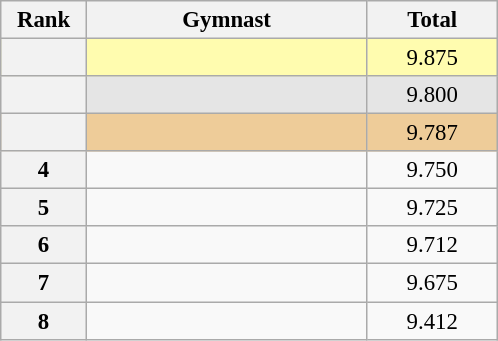<table class="wikitable sortable" style="text-align:center; font-size:95%">
<tr>
<th scope="col" style="width:50px;">Rank</th>
<th scope="col" style="width:180px;">Gymnast</th>
<th scope="col" style="width:80px;">Total</th>
</tr>
<tr style="background:#fffcaf;">
<th scope=row style="text-align:center"></th>
<td style="text-align:left;"></td>
<td>9.875</td>
</tr>
<tr style="background:#e5e5e5;">
<th scope=row style="text-align:center"></th>
<td style="text-align:left;"></td>
<td>9.800</td>
</tr>
<tr style="background:#ec9;">
<th scope=row style="text-align:center"></th>
<td style="text-align:left;"></td>
<td>9.787</td>
</tr>
<tr>
<th scope=row style="text-align:center">4</th>
<td style="text-align:left;"></td>
<td>9.750</td>
</tr>
<tr>
<th scope=row style="text-align:center">5</th>
<td style="text-align:left;"></td>
<td>9.725</td>
</tr>
<tr>
<th scope=row style="text-align:center">6</th>
<td style="text-align:left;"></td>
<td>9.712</td>
</tr>
<tr>
<th scope=row style="text-align:center">7</th>
<td style="text-align:left;"></td>
<td>9.675</td>
</tr>
<tr>
<th scope=row style="text-align:center">8</th>
<td style="text-align:left;"></td>
<td>9.412</td>
</tr>
</table>
